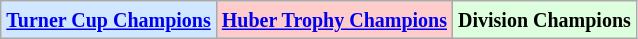<table class="wikitable">
<tr>
<td bgcolor="#D0E7FF"><small><strong><a href='#'>Turner Cup Champions</a></strong></small></td>
<td bgcolor="#FFCCCC"><small><strong><a href='#'>Huber Trophy Champions</a></strong></small></td>
<td bgcolor="#ddffdd"><small><strong>Division Champions</strong></small></td>
</tr>
</table>
